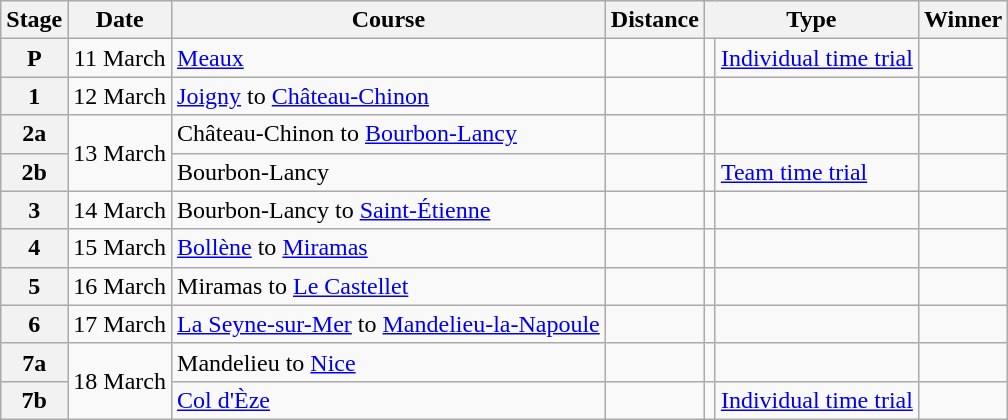<table class="wikitable">
<tr>
<th scope="col">Stage</th>
<th scope="col">Date</th>
<th scope="col">Course</th>
<th scope="col">Distance</th>
<th scope="col" colspan="2">Type</th>
<th scope=col>Winner</th>
</tr>
<tr>
<th scope="row" style="text-align:center;">P</th>
<td style="text-align:center;">11 March</td>
<td><a href='#'>Meaux</a></td>
<td style="text-align:center;"></td>
<td></td>
<td><a href='#'>Individual time trial</a></td>
<td></td>
</tr>
<tr>
<th scope="row" style="text-align:center;">1</th>
<td style="text-align:center;">12 March</td>
<td><a href='#'>Joigny</a> to <a href='#'>Château-Chinon</a></td>
<td style="text-align:center;"></td>
<td></td>
<td></td>
<td></td>
</tr>
<tr>
<th scope="row" style="text-align:center;">2a</th>
<td style="text-align:center;" rowspan=2>13 March</td>
<td>Château-Chinon to <a href='#'>Bourbon-Lancy</a></td>
<td style="text-align:center;"></td>
<td></td>
<td></td>
<td></td>
</tr>
<tr>
<th scope="row" style="text-align:center;">2b</th>
<td>Bourbon-Lancy</td>
<td style="text-align:center;"></td>
<td></td>
<td><a href='#'>Team time trial</a></td>
<td></td>
</tr>
<tr>
<th scope="row" style="text-align:center;">3</th>
<td style="text-align:center;">14 March</td>
<td>Bourbon-Lancy to <a href='#'>Saint-Étienne</a></td>
<td style="text-align:center;"></td>
<td></td>
<td></td>
<td></td>
</tr>
<tr>
<th scope="row" style="text-align:center;">4</th>
<td style="text-align:center;">15 March</td>
<td><a href='#'>Bollène</a> to <a href='#'>Miramas</a></td>
<td style="text-align:center;"></td>
<td></td>
<td></td>
<td></td>
</tr>
<tr>
<th scope="row" style="text-align:center;">5</th>
<td style="text-align:center;">16 March</td>
<td>Miramas to <a href='#'>Le Castellet</a></td>
<td style="text-align:center;"></td>
<td></td>
<td></td>
<td></td>
</tr>
<tr>
<th scope="row" style="text-align:center;">6</th>
<td style="text-align:center;">17 March</td>
<td><a href='#'>La Seyne-sur-Mer</a> to <a href='#'>Mandelieu-la-Napoule</a></td>
<td style="text-align:center;"></td>
<td></td>
<td></td>
<td></td>
</tr>
<tr>
<th scope="row" style="text-align:center;">7a</th>
<td style="text-align:center;" rowspan=2>18 March</td>
<td>Mandelieu to <a href='#'>Nice</a></td>
<td style="text-align:center;"></td>
<td></td>
<td></td>
<td></td>
</tr>
<tr>
<th scope="row" style="text-align:center;">7b</th>
<td><a href='#'>Col d'Èze</a></td>
<td style="text-align:center;"></td>
<td></td>
<td><a href='#'>Individual time trial</a></td>
<td></td>
</tr>
</table>
